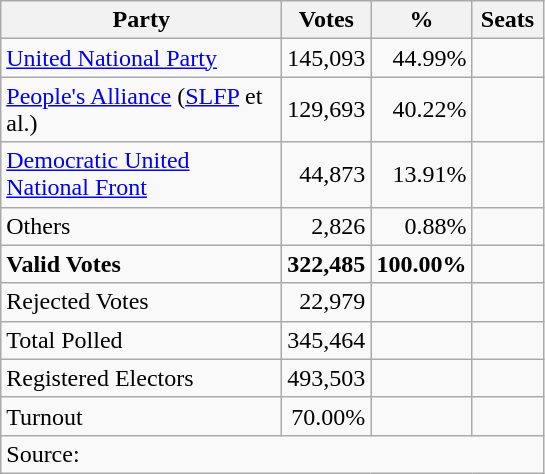<table class="wikitable" border="1" style="text-align:right;">
<tr>
<th align=left width="180">Party</th>
<th align=center width="50">Votes</th>
<th align=center width="50">%</th>
<th align=center width="40">Seats</th>
</tr>
<tr>
<td align=left><a href='#'>United National Party</a></td>
<td>145,093</td>
<td>44.99%</td>
<td></td>
</tr>
<tr>
<td align=left><a href='#'>People's Alliance</a> (<a href='#'>SLFP</a> et al.)</td>
<td>129,693</td>
<td>40.22%</td>
<td></td>
</tr>
<tr>
<td align=left><a href='#'>Democratic United National Front</a></td>
<td>44,873</td>
<td>13.91%</td>
<td></td>
</tr>
<tr>
<td align=left>Others</td>
<td>2,826</td>
<td>0.88%</td>
<td></td>
</tr>
<tr>
<td align=left><strong>Valid Votes</strong></td>
<td><strong>322,485</strong></td>
<td><strong>100.00%</strong></td>
<td></td>
</tr>
<tr>
<td align=left>Rejected Votes</td>
<td>22,979</td>
<td></td>
<td></td>
</tr>
<tr>
<td align=left>Total Polled</td>
<td>345,464</td>
<td></td>
<td></td>
</tr>
<tr>
<td align=left>Registered Electors</td>
<td>493,503</td>
<td></td>
<td></td>
</tr>
<tr>
<td align=left>Turnout</td>
<td>70.00%</td>
<td></td>
<td></td>
</tr>
<tr>
<td align=left colspan=4>Source:</td>
</tr>
</table>
